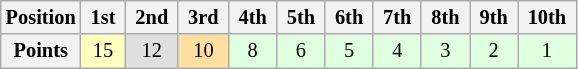<table class="wikitable" style="font-size:85%; text-align:center">
<tr>
<th>Position</th>
<th> 1st </th>
<th> 2nd </th>
<th> 3rd </th>
<th> 4th </th>
<th> 5th </th>
<th> 6th </th>
<th> 7th </th>
<th> 8th </th>
<th> 9th </th>
<th> 10th </th>
</tr>
<tr>
<th>Points</th>
<td style="background:#ffffbf;">15</td>
<td style="background:#dfdfdf;">12</td>
<td style="background:#ffdf9f;">10</td>
<td style="background:#dfffdf;">8</td>
<td style="background:#dfffdf;">6</td>
<td style="background:#dfffdf;">5</td>
<td style="background:#dfffdf;">4</td>
<td style="background:#dfffdf;">3</td>
<td style="background:#dfffdf;">2</td>
<td style="background:#dfffdf;">1</td>
</tr>
</table>
